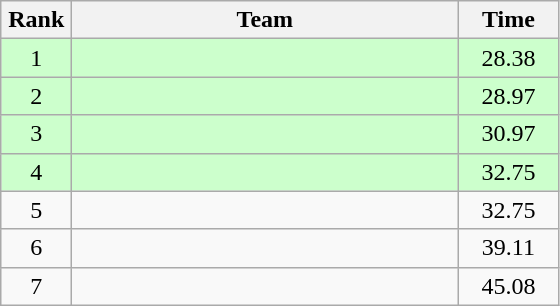<table class=wikitable style="text-align:center">
<tr>
<th width=40>Rank</th>
<th width=250>Team</th>
<th width=60>Time</th>
</tr>
<tr bgcolor="ccffcc">
<td>1</td>
<td align=left></td>
<td>28.38</td>
</tr>
<tr bgcolor="ccffcc">
<td>2</td>
<td align=left></td>
<td>28.97</td>
</tr>
<tr bgcolor="ccffcc">
<td>3</td>
<td align=left></td>
<td>30.97</td>
</tr>
<tr bgcolor="ccffcc">
<td>4</td>
<td align=left></td>
<td>32.75</td>
</tr>
<tr>
<td>5</td>
<td align=left></td>
<td>32.75</td>
</tr>
<tr>
<td>6</td>
<td align=left></td>
<td>39.11</td>
</tr>
<tr>
<td>7</td>
<td align=left></td>
<td>45.08</td>
</tr>
</table>
